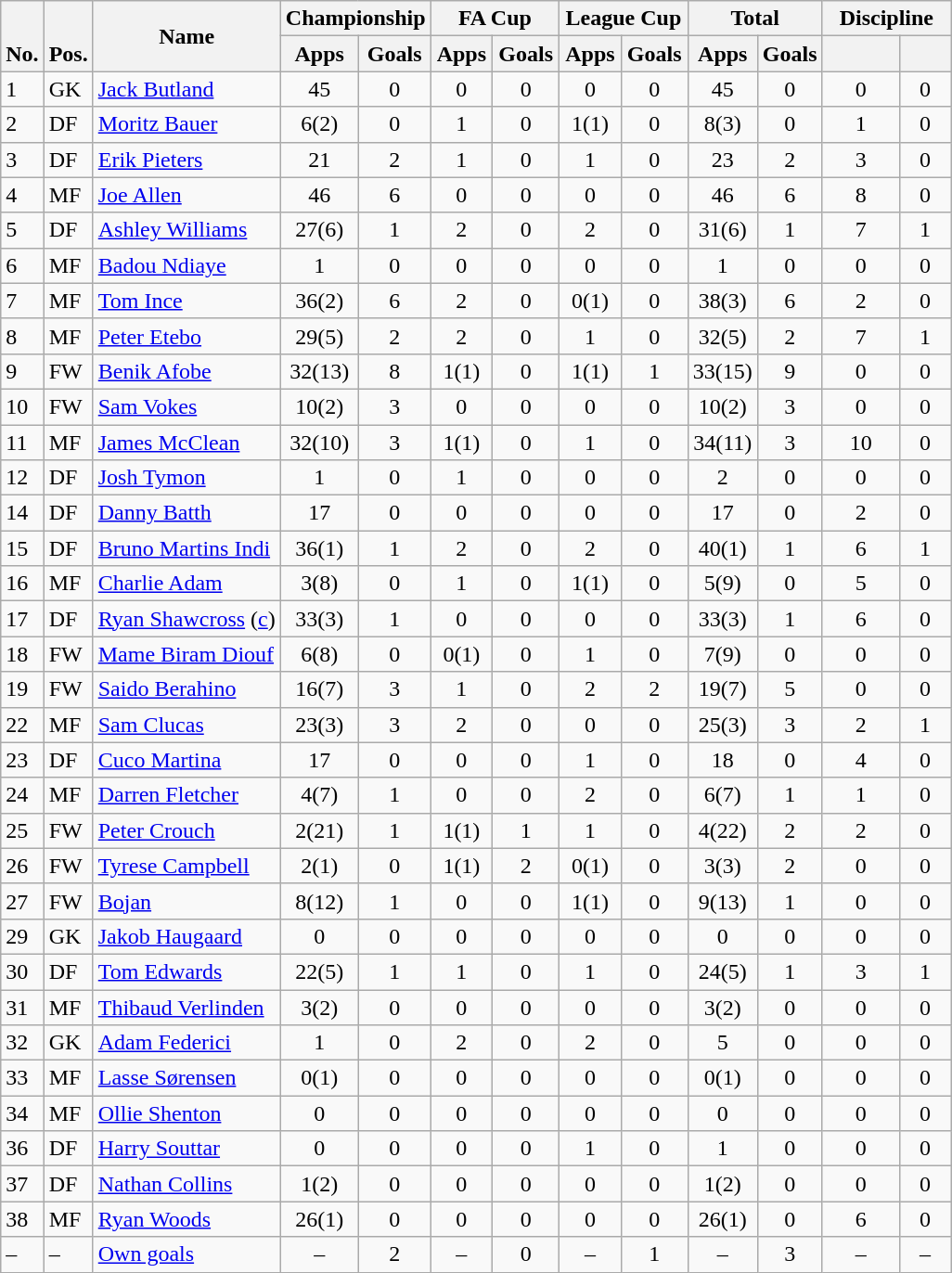<table class="wikitable" style="text-align:center">
<tr>
<th rowspan="2" valign="bottom">No.</th>
<th rowspan="2" valign="bottom">Pos.</th>
<th rowspan="2">Name</th>
<th colspan="2" width="85">Championship</th>
<th colspan="2" width="85">FA Cup</th>
<th colspan="2" width="85">League Cup</th>
<th colspan="2" width="85">Total</th>
<th colspan="2" width="85">Discipline</th>
</tr>
<tr>
<th>Apps</th>
<th>Goals</th>
<th>Apps</th>
<th>Goals</th>
<th>Apps</th>
<th>Goals</th>
<th>Apps</th>
<th>Goals</th>
<th></th>
<th></th>
</tr>
<tr>
<td align="left">1</td>
<td align="left">GK</td>
<td align="left"> <a href='#'>Jack Butland</a></td>
<td>45</td>
<td>0</td>
<td>0</td>
<td>0</td>
<td>0</td>
<td>0</td>
<td>45</td>
<td>0</td>
<td>0</td>
<td>0</td>
</tr>
<tr>
<td align="left">2</td>
<td align="left">DF</td>
<td align="left"> <a href='#'>Moritz Bauer</a></td>
<td>6(2)</td>
<td>0</td>
<td>1</td>
<td>0</td>
<td>1(1)</td>
<td>0</td>
<td>8(3)</td>
<td>0</td>
<td>1</td>
<td>0</td>
</tr>
<tr>
<td align="left">3</td>
<td align="left">DF</td>
<td align="left"> <a href='#'>Erik Pieters</a></td>
<td>21</td>
<td>2</td>
<td>1</td>
<td>0</td>
<td>1</td>
<td>0</td>
<td>23</td>
<td>2</td>
<td>3</td>
<td>0</td>
</tr>
<tr>
<td align="left">4</td>
<td align="left">MF</td>
<td align="left"> <a href='#'>Joe Allen</a></td>
<td>46</td>
<td>6</td>
<td>0</td>
<td>0</td>
<td>0</td>
<td>0</td>
<td>46</td>
<td>6</td>
<td>8</td>
<td>0</td>
</tr>
<tr>
<td align="left">5</td>
<td align="left">DF</td>
<td align="left"> <a href='#'>Ashley Williams</a></td>
<td>27(6)</td>
<td>1</td>
<td>2</td>
<td>0</td>
<td>2</td>
<td>0</td>
<td>31(6)</td>
<td>1</td>
<td>7</td>
<td>1</td>
</tr>
<tr>
<td align="left">6</td>
<td align="left">MF</td>
<td align="left"> <a href='#'>Badou Ndiaye</a></td>
<td>1</td>
<td>0</td>
<td>0</td>
<td>0</td>
<td>0</td>
<td>0</td>
<td>1</td>
<td>0</td>
<td>0</td>
<td>0</td>
</tr>
<tr>
<td align="left">7</td>
<td align="left">MF</td>
<td align="left"> <a href='#'>Tom Ince</a></td>
<td>36(2)</td>
<td>6</td>
<td>2</td>
<td>0</td>
<td>0(1)</td>
<td>0</td>
<td>38(3)</td>
<td>6</td>
<td>2</td>
<td>0</td>
</tr>
<tr>
<td align="left">8</td>
<td align="left">MF</td>
<td align="left"> <a href='#'>Peter Etebo</a></td>
<td>29(5)</td>
<td>2</td>
<td>2</td>
<td>0</td>
<td>1</td>
<td>0</td>
<td>32(5)</td>
<td>2</td>
<td>7</td>
<td>1</td>
</tr>
<tr>
<td align="left">9</td>
<td align="left">FW</td>
<td align="left"> <a href='#'>Benik Afobe</a></td>
<td>32(13)</td>
<td>8</td>
<td>1(1)</td>
<td>0</td>
<td>1(1)</td>
<td>1</td>
<td>33(15)</td>
<td>9</td>
<td>0</td>
<td>0</td>
</tr>
<tr>
<td align="left">10</td>
<td align="left">FW</td>
<td align="left"> <a href='#'>Sam Vokes</a></td>
<td>10(2)</td>
<td>3</td>
<td>0</td>
<td>0</td>
<td>0</td>
<td>0</td>
<td>10(2)</td>
<td>3</td>
<td>0</td>
<td>0</td>
</tr>
<tr>
<td align="left">11</td>
<td align="left">MF</td>
<td align="left"> <a href='#'>James McClean</a></td>
<td>32(10)</td>
<td>3</td>
<td>1(1)</td>
<td>0</td>
<td>1</td>
<td>0</td>
<td>34(11)</td>
<td>3</td>
<td>10</td>
<td>0</td>
</tr>
<tr>
<td align="left">12</td>
<td align="left">DF</td>
<td align="left"> <a href='#'>Josh Tymon</a></td>
<td>1</td>
<td>0</td>
<td>1</td>
<td>0</td>
<td>0</td>
<td>0</td>
<td>2</td>
<td>0</td>
<td>0</td>
<td>0</td>
</tr>
<tr>
<td align="left">14</td>
<td align="left">DF</td>
<td align="left"> <a href='#'>Danny Batth</a></td>
<td>17</td>
<td>0</td>
<td>0</td>
<td>0</td>
<td>0</td>
<td>0</td>
<td>17</td>
<td>0</td>
<td>2</td>
<td>0</td>
</tr>
<tr>
<td align="left">15</td>
<td align="left">DF</td>
<td align="left"> <a href='#'>Bruno Martins Indi</a></td>
<td>36(1)</td>
<td>1</td>
<td>2</td>
<td>0</td>
<td>2</td>
<td>0</td>
<td>40(1)</td>
<td>1</td>
<td>6</td>
<td>1</td>
</tr>
<tr>
<td align="left">16</td>
<td align="left">MF</td>
<td align="left"> <a href='#'>Charlie Adam</a></td>
<td>3(8)</td>
<td>0</td>
<td>1</td>
<td>0</td>
<td>1(1)</td>
<td>0</td>
<td>5(9)</td>
<td>0</td>
<td>5</td>
<td>0</td>
</tr>
<tr>
<td align="left">17</td>
<td align="left">DF</td>
<td align="left"> <a href='#'>Ryan Shawcross</a> (<a href='#'>c</a>)</td>
<td>33(3)</td>
<td>1</td>
<td>0</td>
<td>0</td>
<td>0</td>
<td>0</td>
<td>33(3)</td>
<td>1</td>
<td>6</td>
<td>0</td>
</tr>
<tr>
<td align="left">18</td>
<td align="left">FW</td>
<td align="left"> <a href='#'>Mame Biram Diouf</a></td>
<td>6(8)</td>
<td>0</td>
<td>0(1)</td>
<td>0</td>
<td>1</td>
<td>0</td>
<td>7(9)</td>
<td>0</td>
<td>0</td>
<td>0</td>
</tr>
<tr>
<td align="left">19</td>
<td align="left">FW</td>
<td align="left"> <a href='#'>Saido Berahino</a></td>
<td>16(7)</td>
<td>3</td>
<td>1</td>
<td>0</td>
<td>2</td>
<td>2</td>
<td>19(7)</td>
<td>5</td>
<td>0</td>
<td>0</td>
</tr>
<tr>
<td align="left">22</td>
<td align="left">MF</td>
<td align="left"> <a href='#'>Sam Clucas</a></td>
<td>23(3)</td>
<td>3</td>
<td>2</td>
<td>0</td>
<td>0</td>
<td>0</td>
<td>25(3)</td>
<td>3</td>
<td>2</td>
<td>1</td>
</tr>
<tr>
<td align="left">23</td>
<td align="left">DF</td>
<td align="left"> <a href='#'>Cuco Martina</a></td>
<td>17</td>
<td>0</td>
<td>0</td>
<td>0</td>
<td>1</td>
<td>0</td>
<td>18</td>
<td>0</td>
<td>4</td>
<td>0</td>
</tr>
<tr>
<td align="left">24</td>
<td align="left">MF</td>
<td align="left"> <a href='#'>Darren Fletcher</a></td>
<td>4(7)</td>
<td>1</td>
<td>0</td>
<td>0</td>
<td>2</td>
<td>0</td>
<td>6(7)</td>
<td>1</td>
<td>1</td>
<td>0</td>
</tr>
<tr>
<td align="left">25</td>
<td align="left">FW</td>
<td align="left"> <a href='#'>Peter Crouch</a></td>
<td>2(21)</td>
<td>1</td>
<td>1(1)</td>
<td>1</td>
<td>1</td>
<td>0</td>
<td>4(22)</td>
<td>2</td>
<td>2</td>
<td>0</td>
</tr>
<tr>
<td align="left">26</td>
<td align="left">FW</td>
<td align="left"> <a href='#'>Tyrese Campbell</a></td>
<td>2(1)</td>
<td>0</td>
<td>1(1)</td>
<td>2</td>
<td>0(1)</td>
<td>0</td>
<td>3(3)</td>
<td>2</td>
<td>0</td>
<td>0</td>
</tr>
<tr>
<td align="left">27</td>
<td align="left">FW</td>
<td align="left"> <a href='#'>Bojan</a></td>
<td>8(12)</td>
<td>1</td>
<td>0</td>
<td>0</td>
<td>1(1)</td>
<td>0</td>
<td>9(13)</td>
<td>1</td>
<td>0</td>
<td>0</td>
</tr>
<tr>
<td align="left">29</td>
<td align="left">GK</td>
<td align="left"> <a href='#'>Jakob Haugaard</a></td>
<td>0</td>
<td>0</td>
<td>0</td>
<td>0</td>
<td>0</td>
<td>0</td>
<td>0</td>
<td>0</td>
<td>0</td>
<td>0</td>
</tr>
<tr>
<td align="left">30</td>
<td align="left">DF</td>
<td align="left"> <a href='#'>Tom Edwards</a></td>
<td>22(5)</td>
<td>1</td>
<td>1</td>
<td>0</td>
<td>1</td>
<td>0</td>
<td>24(5)</td>
<td>1</td>
<td>3</td>
<td>1</td>
</tr>
<tr>
<td align="left">31</td>
<td align="left">MF</td>
<td align="left"> <a href='#'>Thibaud Verlinden</a></td>
<td>3(2)</td>
<td>0</td>
<td>0</td>
<td>0</td>
<td>0</td>
<td>0</td>
<td>3(2)</td>
<td>0</td>
<td>0</td>
<td>0</td>
</tr>
<tr>
<td align="left">32</td>
<td align="left">GK</td>
<td align="left"> <a href='#'>Adam Federici</a></td>
<td>1</td>
<td>0</td>
<td>2</td>
<td>0</td>
<td>2</td>
<td>0</td>
<td>5</td>
<td>0</td>
<td>0</td>
<td>0</td>
</tr>
<tr>
<td align="left">33</td>
<td align="left">MF</td>
<td align="left"> <a href='#'>Lasse Sørensen</a></td>
<td>0(1)</td>
<td>0</td>
<td>0</td>
<td>0</td>
<td>0</td>
<td>0</td>
<td>0(1)</td>
<td>0</td>
<td>0</td>
<td>0</td>
</tr>
<tr>
<td align="left">34</td>
<td align="left">MF</td>
<td align="left"> <a href='#'>Ollie Shenton</a></td>
<td>0</td>
<td>0</td>
<td>0</td>
<td>0</td>
<td>0</td>
<td>0</td>
<td>0</td>
<td>0</td>
<td>0</td>
<td>0</td>
</tr>
<tr>
<td align="left">36</td>
<td align="left">DF</td>
<td align="left"> <a href='#'>Harry Souttar</a></td>
<td>0</td>
<td>0</td>
<td>0</td>
<td>0</td>
<td>1</td>
<td>0</td>
<td>1</td>
<td>0</td>
<td>0</td>
<td>0</td>
</tr>
<tr>
<td align="left">37</td>
<td align="left">DF</td>
<td align="left"> <a href='#'>Nathan Collins</a></td>
<td>1(2)</td>
<td>0</td>
<td>0</td>
<td>0</td>
<td>0</td>
<td>0</td>
<td>1(2)</td>
<td>0</td>
<td>0</td>
<td>0</td>
</tr>
<tr>
<td align="left">38</td>
<td align="left">MF</td>
<td align="left"> <a href='#'>Ryan Woods</a></td>
<td>26(1)</td>
<td>0</td>
<td>0</td>
<td>0</td>
<td>0</td>
<td>0</td>
<td>26(1)</td>
<td>0</td>
<td>6</td>
<td>0</td>
</tr>
<tr>
<td align="left">–</td>
<td align="left">–</td>
<td align="left"><a href='#'>Own goals</a></td>
<td>–</td>
<td>2</td>
<td>–</td>
<td>0</td>
<td>–</td>
<td>1</td>
<td>–</td>
<td>3</td>
<td>–</td>
<td>–</td>
</tr>
</table>
